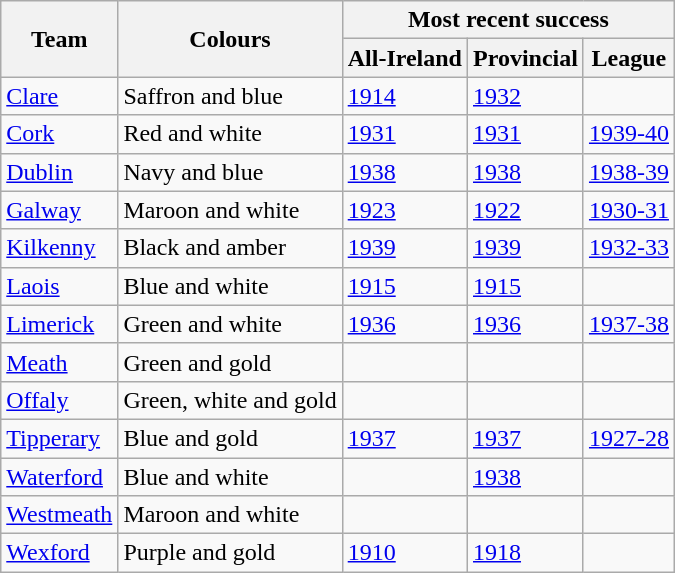<table class="wikitable">
<tr>
<th rowspan="2">Team</th>
<th rowspan="2">Colours</th>
<th colspan="3">Most recent success</th>
</tr>
<tr>
<th>All-Ireland</th>
<th>Provincial</th>
<th>League</th>
</tr>
<tr>
<td><a href='#'>Clare</a></td>
<td>Saffron and blue</td>
<td><a href='#'>1914</a></td>
<td><a href='#'>1932</a></td>
<td></td>
</tr>
<tr>
<td><a href='#'>Cork</a></td>
<td>Red and white</td>
<td><a href='#'>1931</a></td>
<td><a href='#'>1931</a></td>
<td><a href='#'>1939-40</a></td>
</tr>
<tr>
<td><a href='#'>Dublin</a></td>
<td>Navy and blue</td>
<td><a href='#'>1938</a></td>
<td><a href='#'>1938</a></td>
<td><a href='#'>1938-39</a></td>
</tr>
<tr>
<td><a href='#'>Galway</a></td>
<td>Maroon and white</td>
<td><a href='#'>1923</a></td>
<td><a href='#'>1922</a></td>
<td><a href='#'>1930-31</a></td>
</tr>
<tr>
<td><a href='#'>Kilkenny</a></td>
<td>Black and amber</td>
<td><a href='#'>1939</a></td>
<td><a href='#'>1939</a></td>
<td><a href='#'>1932-33</a></td>
</tr>
<tr>
<td><a href='#'>Laois</a></td>
<td>Blue and white</td>
<td><a href='#'>1915</a></td>
<td><a href='#'>1915</a></td>
<td></td>
</tr>
<tr>
<td><a href='#'>Limerick</a></td>
<td>Green and white</td>
<td><a href='#'>1936</a></td>
<td><a href='#'>1936</a></td>
<td><a href='#'>1937-38</a></td>
</tr>
<tr>
<td><a href='#'>Meath</a></td>
<td>Green and gold</td>
<td></td>
<td></td>
<td></td>
</tr>
<tr>
<td><a href='#'>Offaly</a></td>
<td>Green, white and gold</td>
<td></td>
<td></td>
<td></td>
</tr>
<tr>
<td><a href='#'>Tipperary</a></td>
<td>Blue and gold</td>
<td><a href='#'>1937</a></td>
<td><a href='#'>1937</a></td>
<td><a href='#'>1927-28</a></td>
</tr>
<tr>
<td><a href='#'>Waterford</a></td>
<td>Blue and white</td>
<td></td>
<td><a href='#'>1938</a></td>
<td></td>
</tr>
<tr>
<td><a href='#'>Westmeath</a></td>
<td>Maroon and white</td>
<td></td>
<td></td>
<td></td>
</tr>
<tr>
<td><a href='#'>Wexford</a></td>
<td>Purple and gold</td>
<td><a href='#'>1910</a></td>
<td><a href='#'>1918</a></td>
<td></td>
</tr>
</table>
